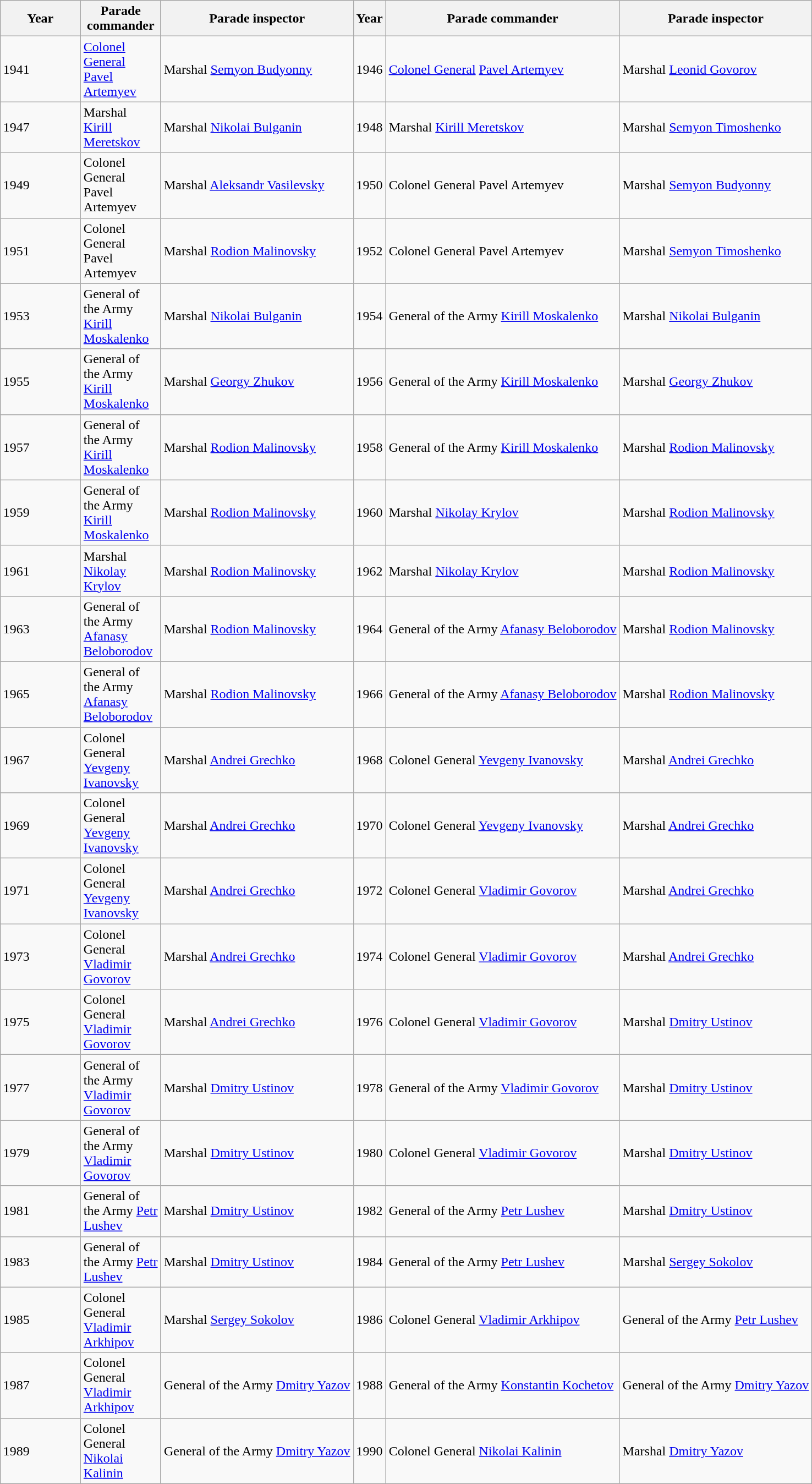<table class="wikitable" style="margin: 1em auto 1em auto">
<tr>
<th width="90">Year</th>
<th width="90">Parade commander</th>
<th>Parade inspector</th>
<th>Year</th>
<th>Parade commander</th>
<th>Parade inspector</th>
</tr>
<tr>
<td>1941</td>
<td><a href='#'>Colonel General</a> <a href='#'>Pavel Artemyev</a></td>
<td>Marshal <a href='#'>Semyon Budyonny</a></td>
<td>1946</td>
<td><a href='#'>Colonel General</a> <a href='#'>Pavel Artemyev</a></td>
<td>Marshal <a href='#'>Leonid Govorov</a></td>
</tr>
<tr>
<td>1947</td>
<td>Marshal <a href='#'>Kirill Meretskov</a></td>
<td>Marshal <a href='#'>Nikolai Bulganin</a></td>
<td>1948</td>
<td>Marshal <a href='#'>Kirill Meretskov</a></td>
<td>Marshal <a href='#'>Semyon Timoshenko</a></td>
</tr>
<tr>
<td>1949</td>
<td>Colonel General Pavel Artemyev</td>
<td>Marshal <a href='#'>Aleksandr Vasilevsky</a></td>
<td>1950</td>
<td>Colonel General Pavel Artemyev</td>
<td>Marshal <a href='#'>Semyon Budyonny</a></td>
</tr>
<tr>
<td>1951</td>
<td>Colonel General Pavel Artemyev</td>
<td>Marshal <a href='#'>Rodion Malinovsky</a></td>
<td>1952</td>
<td>Colonel General Pavel Artemyev</td>
<td>Marshal <a href='#'>Semyon Timoshenko</a></td>
</tr>
<tr>
<td>1953</td>
<td>General of the Army <a href='#'>Kirill Moskalenko</a></td>
<td>Marshal <a href='#'>Nikolai Bulganin</a></td>
<td>1954</td>
<td>General of the Army <a href='#'>Kirill Moskalenko</a></td>
<td>Marshal <a href='#'>Nikolai Bulganin</a></td>
</tr>
<tr>
<td>1955</td>
<td>General of the Army <a href='#'>Kirill Moskalenko</a></td>
<td>Marshal <a href='#'>Georgy Zhukov</a></td>
<td>1956</td>
<td>General of the Army <a href='#'>Kirill Moskalenko</a></td>
<td>Marshal <a href='#'>Georgy Zhukov</a></td>
</tr>
<tr>
<td>1957</td>
<td>General of the Army <a href='#'>Kirill Moskalenko</a></td>
<td>Marshal <a href='#'>Rodion Malinovsky</a></td>
<td>1958</td>
<td>General of the Army <a href='#'>Kirill Moskalenko</a></td>
<td>Marshal <a href='#'>Rodion Malinovsky</a></td>
</tr>
<tr>
<td>1959</td>
<td>General of the Army <a href='#'>Kirill Moskalenko</a></td>
<td>Marshal <a href='#'>Rodion Malinovsky</a></td>
<td>1960</td>
<td>Мarshal <a href='#'>Nikolay Krylov</a></td>
<td>Marshal <a href='#'>Rodion Malinovsky</a></td>
</tr>
<tr>
<td>1961</td>
<td>Мarshal <a href='#'>Nikolay Krylov</a></td>
<td>Marshal <a href='#'>Rodion Malinovsky</a></td>
<td>1962</td>
<td>Мarshal <a href='#'>Nikolay Krylov</a></td>
<td>Marshal <a href='#'>Rodion Malinovsky</a></td>
</tr>
<tr>
<td>1963</td>
<td>General of the Army <a href='#'>Afanasy Beloborodov</a></td>
<td>Marshal <a href='#'>Rodion Malinovsky</a></td>
<td>1964</td>
<td>General of the Army <a href='#'>Afanasy Beloborodov</a></td>
<td>Marshal <a href='#'>Rodion Malinovsky</a></td>
</tr>
<tr>
<td>1965</td>
<td>General of the Army <a href='#'>Afanasy Beloborodov</a></td>
<td>Marshal <a href='#'>Rodion Malinovsky</a></td>
<td>1966</td>
<td>General of the Army <a href='#'>Afanasy Beloborodov</a></td>
<td>Marshal <a href='#'>Rodion Malinovsky</a></td>
</tr>
<tr>
<td>1967</td>
<td>Colonel General <a href='#'>Yevgeny Ivanovsky</a></td>
<td>Marshal <a href='#'>Andrei Grechko</a></td>
<td>1968</td>
<td>Colonel General <a href='#'>Yevgeny Ivanovsky</a></td>
<td>Marshal <a href='#'>Andrei Grechko</a></td>
</tr>
<tr>
<td>1969</td>
<td>Colonel General <a href='#'>Yevgeny Ivanovsky</a></td>
<td>Marshal <a href='#'>Andrei Grechko</a></td>
<td>1970</td>
<td>Colonel General <a href='#'>Yevgeny Ivanovsky</a></td>
<td>Marshal <a href='#'>Andrei Grechko</a></td>
</tr>
<tr>
<td>1971</td>
<td>Colonel General <a href='#'>Yevgeny Ivanovsky</a></td>
<td>Marshal <a href='#'>Andrei Grechko</a></td>
<td>1972</td>
<td>Colonel General <a href='#'>Vladimir Govorov</a></td>
<td>Marshal <a href='#'>Andrei Grechko</a></td>
</tr>
<tr>
<td>1973</td>
<td>Colonel General <a href='#'>Vladimir Govorov</a></td>
<td>Marshal <a href='#'>Andrei Grechko</a></td>
<td>1974</td>
<td>Colonel General <a href='#'>Vladimir Govorov</a></td>
<td>Marshal <a href='#'>Andrei Grechko</a></td>
</tr>
<tr>
<td>1975</td>
<td>Colonel General <a href='#'>Vladimir Govorov</a></td>
<td>Marshal <a href='#'>Andrei Grechko</a></td>
<td>1976</td>
<td>Colonel General <a href='#'>Vladimir Govorov</a></td>
<td>Marshal <a href='#'>Dmitry Ustinov</a></td>
</tr>
<tr>
<td>1977</td>
<td>General of the Army <a href='#'>Vladimir Govorov</a></td>
<td>Marshal <a href='#'>Dmitry Ustinov</a></td>
<td>1978</td>
<td>General of the Army <a href='#'>Vladimir Govorov</a></td>
<td>Marshal <a href='#'>Dmitry Ustinov</a></td>
</tr>
<tr>
<td>1979</td>
<td>General of the Army <a href='#'>Vladimir Govorov</a></td>
<td>Marshal <a href='#'>Dmitry Ustinov</a></td>
<td>1980</td>
<td>Colonel General <a href='#'>Vladimir Govorov</a></td>
<td>Marshal <a href='#'>Dmitry Ustinov</a></td>
</tr>
<tr>
<td>1981</td>
<td>General of the Army <a href='#'>Petr Lushev</a></td>
<td>Marshal <a href='#'>Dmitry Ustinov</a></td>
<td>1982</td>
<td>General of the Army <a href='#'>Petr Lushev</a></td>
<td>Marshal <a href='#'>Dmitry Ustinov</a></td>
</tr>
<tr>
<td>1983</td>
<td>General of the Army <a href='#'>Petr Lushev</a></td>
<td>Marshal <a href='#'>Dmitry Ustinov</a></td>
<td>1984</td>
<td>General of the Army <a href='#'>Petr Lushev</a></td>
<td>Marshal <a href='#'>Sergey Sokolov</a></td>
</tr>
<tr>
<td>1985</td>
<td>Colonel General <a href='#'>Vladimir Arkhipov</a></td>
<td>Marshal <a href='#'>Sergey Sokolov</a></td>
<td>1986</td>
<td>Colonel General <a href='#'>Vladimir Arkhipov</a></td>
<td>General of the Army <a href='#'>Petr Lushev</a></td>
</tr>
<tr>
<td>1987</td>
<td>Colonel General <a href='#'>Vladimir Arkhipov</a></td>
<td>General of the Army <a href='#'>Dmitry Yazov</a></td>
<td>1988</td>
<td>General of the Army <a href='#'>Konstantin Kochetov</a></td>
<td>General of the Army <a href='#'>Dmitry Yazov</a></td>
</tr>
<tr>
<td>1989</td>
<td>Colonel General <a href='#'>Nikolai Kalinin</a></td>
<td>General of the Army <a href='#'>Dmitry Yazov</a></td>
<td>1990</td>
<td>Colonel General <a href='#'>Nikolai Kalinin</a></td>
<td>Marshal <a href='#'>Dmitry Yazov</a></td>
</tr>
</table>
